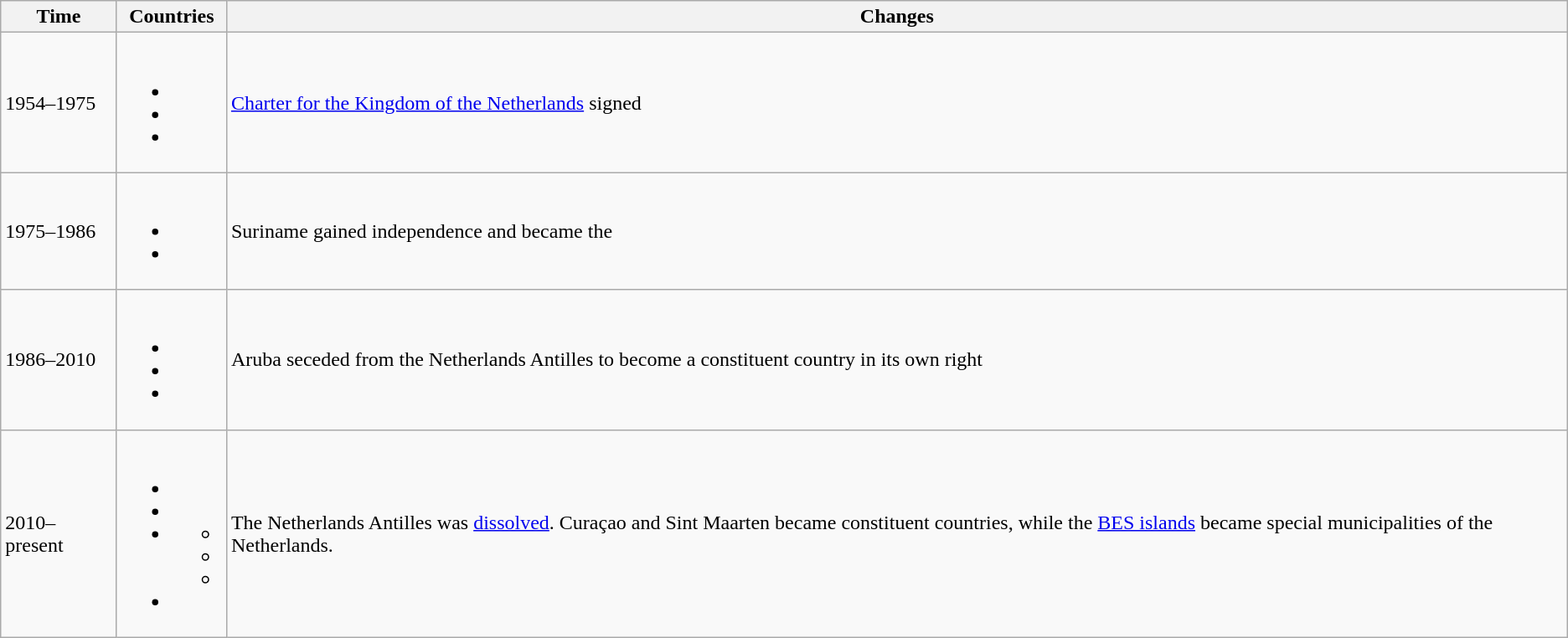<table class="wikitable sortable">
<tr>
<th>Time</th>
<th>Countries</th>
<th>Changes</th>
</tr>
<tr>
<td>1954–1975</td>
<td><br><ul><li></li><li></li><li></li></ul></td>
<td><a href='#'>Charter for the Kingdom of the Netherlands</a> signed</td>
</tr>
<tr>
<td>1975–1986</td>
<td><br><ul><li></li><li></li></ul></td>
<td>Suriname gained independence and became the </td>
</tr>
<tr>
<td>1986–2010</td>
<td><br><ul><li></li><li></li><li></li></ul></td>
<td>Aruba seceded from the Netherlands Antilles to become a constituent country in its own right</td>
</tr>
<tr>
<td>2010–present</td>
<td><br><ul><li></li><li></li><li><ul><li></li><li></li><li></li></ul></li><li></li></ul></td>
<td>The Netherlands Antilles was <a href='#'>dissolved</a>. Curaçao and Sint Maarten became constituent countries, while the <a href='#'>BES islands</a> became special municipalities of the Netherlands.</td>
</tr>
</table>
